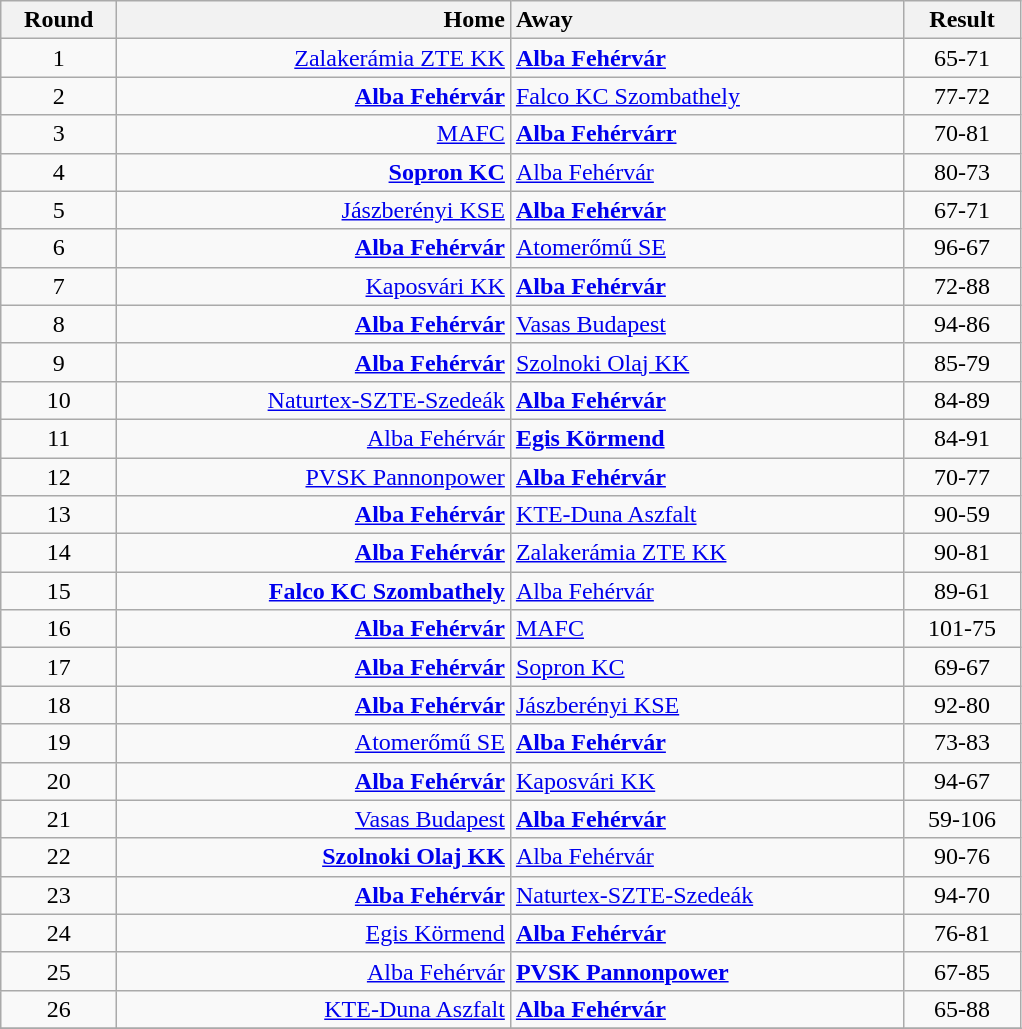<table class=wikitable style="text-align:center">
<tr>
<th style="width:70px;">Round</th>
<th style="width:255px; text-align:right;">Home</th>
<th style="width:255px; text-align:left;">Away</th>
<th style="width:70px;">Result</th>
</tr>
<tr>
<td>1</td>
<td align=right><a href='#'>Zalakerámia ZTE KK</a></td>
<td align=left><strong><a href='#'>Alba Fehérvár</a></strong></td>
<td>65-71</td>
</tr>
<tr>
<td>2</td>
<td align=right><strong><a href='#'>Alba Fehérvár</a></strong></td>
<td align=left><a href='#'>Falco KC Szombathely</a></td>
<td>77-72</td>
</tr>
<tr>
<td>3</td>
<td align=right><a href='#'>MAFC</a></td>
<td align=left><strong><a href='#'>Alba Fehérvárr</a></strong></td>
<td>70-81</td>
</tr>
<tr>
<td>4</td>
<td align=right><strong><a href='#'>Sopron KC</a></strong></td>
<td align=left><a href='#'>Alba Fehérvár</a></td>
<td>80-73</td>
</tr>
<tr>
<td>5</td>
<td align=right><a href='#'>Jászberényi KSE</a></td>
<td align=left><strong><a href='#'>Alba Fehérvár</a></strong></td>
<td>67-71</td>
</tr>
<tr>
<td>6</td>
<td align=right><strong><a href='#'>Alba Fehérvár</a></strong></td>
<td align=left><a href='#'>Atomerőmű SE</a></td>
<td>96-67</td>
</tr>
<tr>
<td>7</td>
<td align=right><a href='#'>Kaposvári KK</a></td>
<td align=left><strong><a href='#'>Alba Fehérvár</a></strong></td>
<td>72-88</td>
</tr>
<tr>
<td>8</td>
<td align=right><strong><a href='#'>Alba Fehérvár</a></strong></td>
<td align=left><a href='#'>Vasas Budapest</a></td>
<td>94-86</td>
</tr>
<tr>
<td>9</td>
<td align=right><strong><a href='#'>Alba Fehérvár</a></strong></td>
<td align=left><a href='#'>Szolnoki Olaj KK</a></td>
<td>85-79</td>
</tr>
<tr>
<td>10</td>
<td align=right><a href='#'>Naturtex-SZTE-Szedeák</a></td>
<td align=left><strong><a href='#'>Alba Fehérvár</a></strong></td>
<td>84-89</td>
</tr>
<tr>
<td>11</td>
<td align=right><a href='#'>Alba Fehérvár</a></td>
<td align=left><strong><a href='#'>Egis Körmend</a></strong></td>
<td>84-91</td>
</tr>
<tr>
<td>12</td>
<td align=right><a href='#'>PVSK Pannonpower</a></td>
<td align=left><strong><a href='#'>Alba Fehérvár</a></strong></td>
<td>70-77</td>
</tr>
<tr>
<td>13</td>
<td align=right><strong><a href='#'>Alba Fehérvár</a></strong></td>
<td align=left><a href='#'>KTE-Duna Aszfalt</a></td>
<td>90-59</td>
</tr>
<tr>
<td>14</td>
<td align=right><strong><a href='#'>Alba Fehérvár</a></strong></td>
<td align=left><a href='#'>Zalakerámia ZTE KK</a></td>
<td>90-81</td>
</tr>
<tr>
<td>15</td>
<td align=right><strong><a href='#'>Falco KC Szombathely</a></strong></td>
<td align=left><a href='#'>Alba Fehérvár</a></td>
<td>89-61</td>
</tr>
<tr>
<td>16</td>
<td align=right><strong><a href='#'>Alba Fehérvár</a></strong></td>
<td align=left><a href='#'>MAFC</a></td>
<td>101-75</td>
</tr>
<tr>
<td>17</td>
<td align=right><strong><a href='#'>Alba Fehérvár</a></strong></td>
<td align=left><a href='#'>Sopron KC</a></td>
<td>69-67</td>
</tr>
<tr>
<td>18</td>
<td align=right><strong><a href='#'>Alba Fehérvár</a></strong></td>
<td align=left><a href='#'>Jászberényi KSE</a></td>
<td>92-80</td>
</tr>
<tr>
<td>19</td>
<td align=right><a href='#'>Atomerőmű SE</a></td>
<td align=left><strong><a href='#'>Alba Fehérvár</a></strong></td>
<td>73-83</td>
</tr>
<tr>
<td>20</td>
<td align=right><strong><a href='#'>Alba Fehérvár</a></strong></td>
<td align=left><a href='#'>Kaposvári KK</a></td>
<td>94-67</td>
</tr>
<tr>
<td>21</td>
<td align=right><a href='#'>Vasas Budapest</a></td>
<td align=left><strong><a href='#'>Alba Fehérvár</a></strong></td>
<td>59-106</td>
</tr>
<tr>
<td>22</td>
<td align=right><strong><a href='#'>Szolnoki Olaj KK</a></strong></td>
<td align=left><a href='#'>Alba Fehérvár</a></td>
<td>90-76</td>
</tr>
<tr>
<td>23</td>
<td align=right><strong><a href='#'>Alba Fehérvár</a></strong></td>
<td align=left><a href='#'>Naturtex-SZTE-Szedeák</a></td>
<td>94-70</td>
</tr>
<tr>
<td>24</td>
<td align=right><a href='#'>Egis Körmend</a></td>
<td align=left><strong><a href='#'>Alba Fehérvár</a></strong></td>
<td>76-81</td>
</tr>
<tr>
<td>25</td>
<td align=right><a href='#'>Alba Fehérvár</a></td>
<td align=left><strong><a href='#'>PVSK Pannonpower</a></strong></td>
<td>67-85</td>
</tr>
<tr>
<td>26</td>
<td align=right><a href='#'>KTE-Duna Aszfalt</a></td>
<td align=left><strong><a href='#'>Alba Fehérvár</a></strong></td>
<td>65-88</td>
</tr>
<tr>
</tr>
</table>
